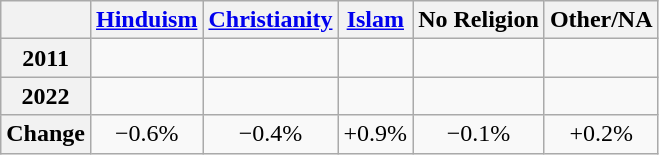<table class="wikitable">
<tr>
<th></th>
<th><a href='#'>Hinduism</a></th>
<th><a href='#'>Christianity</a></th>
<th><a href='#'>Islam</a></th>
<th>No Religion</th>
<th>Other/NA</th>
</tr>
<tr>
<th>2011</th>
<td></td>
<td></td>
<td></td>
<td></td>
<td></td>
</tr>
<tr>
<th>2022</th>
<td></td>
<td></td>
<td></td>
<td></td>
<td></td>
</tr>
<tr style="text-align:center;">
<th>Change</th>
<td>−0.6%</td>
<td>−0.4%</td>
<td>+0.9%</td>
<td>−0.1%</td>
<td>+0.2%</td>
</tr>
</table>
